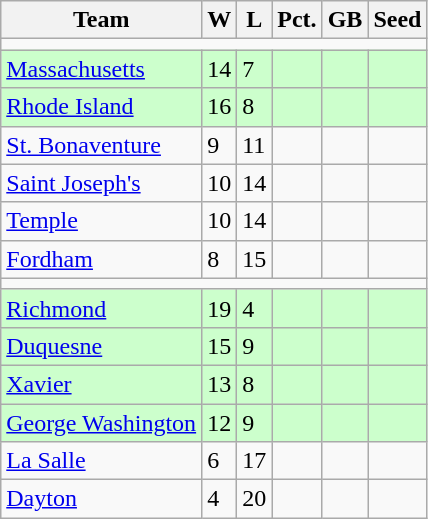<table class=wikitable>
<tr>
<th>Team</th>
<th>W</th>
<th>L</th>
<th>Pct.</th>
<th>GB</th>
<th>Seed</th>
</tr>
<tr>
<td colspan=6></td>
</tr>
<tr bgcolor=#ccffcc>
<td><a href='#'>Massachusetts</a></td>
<td>14</td>
<td>7</td>
<td></td>
<td></td>
<td></td>
</tr>
<tr bgcolor=#ccffcc>
<td><a href='#'>Rhode Island</a></td>
<td>16</td>
<td>8</td>
<td></td>
<td></td>
<td></td>
</tr>
<tr>
<td><a href='#'>St. Bonaventure</a></td>
<td>9</td>
<td>11</td>
<td></td>
<td></td>
<td></td>
</tr>
<tr>
<td><a href='#'>Saint Joseph's</a></td>
<td>10</td>
<td>14</td>
<td></td>
<td></td>
<td></td>
</tr>
<tr>
<td><a href='#'>Temple</a></td>
<td>10</td>
<td>14</td>
<td></td>
<td></td>
<td></td>
</tr>
<tr>
<td><a href='#'>Fordham</a></td>
<td>8</td>
<td>15</td>
<td></td>
<td></td>
<td></td>
</tr>
<tr>
<td colspan=6></td>
</tr>
<tr bgcolor=#ccffcc>
<td><a href='#'>Richmond</a></td>
<td>19</td>
<td>4</td>
<td></td>
<td></td>
<td></td>
</tr>
<tr bgcolor=#ccffcc>
<td><a href='#'>Duquesne</a></td>
<td>15</td>
<td>9</td>
<td></td>
<td></td>
<td></td>
</tr>
<tr bgcolor=#ccffcc>
<td><a href='#'>Xavier</a></td>
<td>13</td>
<td>8</td>
<td></td>
<td></td>
<td></td>
</tr>
<tr bgcolor=#ccffcc>
<td><a href='#'>George Washington</a></td>
<td>12</td>
<td>9</td>
<td></td>
<td></td>
<td></td>
</tr>
<tr>
<td><a href='#'>La Salle</a></td>
<td>6</td>
<td>17</td>
<td></td>
<td></td>
<td></td>
</tr>
<tr>
<td><a href='#'>Dayton</a></td>
<td>4</td>
<td>20</td>
<td></td>
<td></td>
<td></td>
</tr>
</table>
